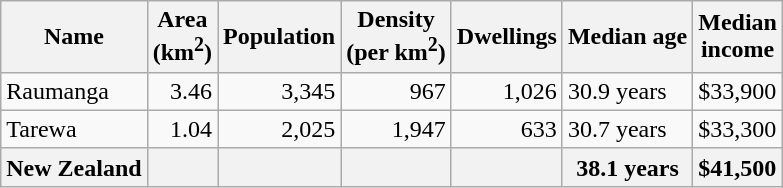<table class="wikitable">
<tr>
<th>Name</th>
<th>Area<br>(km<sup>2</sup>)</th>
<th>Population</th>
<th>Density<br>(per km<sup>2</sup>)</th>
<th>Dwellings</th>
<th>Median age</th>
<th>Median<br>income</th>
</tr>
<tr>
<td>Raumanga</td>
<td style="text-align:right;">3.46</td>
<td style="text-align:right;">3,345</td>
<td style="text-align:right;">967</td>
<td style="text-align:right;">1,026</td>
<td>30.9 years</td>
<td>$33,900</td>
</tr>
<tr>
<td>Tarewa</td>
<td style="text-align:right;">1.04</td>
<td style="text-align:right;">2,025</td>
<td style="text-align:right;">1,947</td>
<td style="text-align:right;">633</td>
<td>30.7 years</td>
<td>$33,300</td>
</tr>
<tr>
<th>New Zealand</th>
<th></th>
<th></th>
<th></th>
<th></th>
<th>38.1 years</th>
<th style="text-align:left;">$41,500</th>
</tr>
</table>
